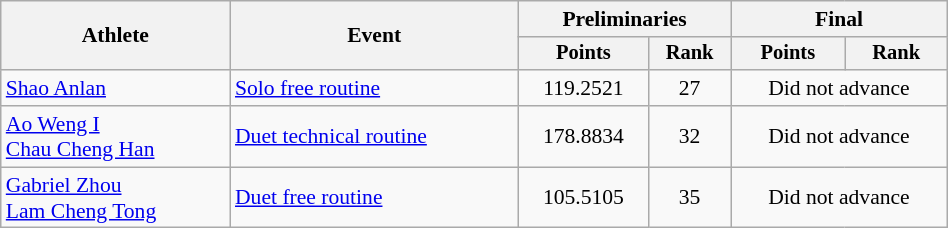<table class="wikitable" style="text-align:center; font-size:90%; width:50%;">
<tr>
<th rowspan="2">Athlete</th>
<th rowspan="2">Event</th>
<th colspan="2">Preliminaries</th>
<th colspan="2">Final</th>
</tr>
<tr style="font-size:95%">
<th>Points</th>
<th>Rank</th>
<th>Points</th>
<th>Rank</th>
</tr>
<tr>
<td align=left><a href='#'>Shao Anlan</a></td>
<td align=left><a href='#'>Solo free routine</a></td>
<td>119.2521</td>
<td>27</td>
<td colspan=2>Did not advance</td>
</tr>
<tr>
<td align=left><a href='#'>Ao Weng I</a><br><a href='#'>Chau Cheng Han</a></td>
<td align=left><a href='#'>Duet technical routine</a></td>
<td>178.8834</td>
<td>32</td>
<td colspan=2>Did not advance</td>
</tr>
<tr>
<td align=left><a href='#'>Gabriel Zhou</a><br><a href='#'>Lam Cheng Tong</a></td>
<td align=left><a href='#'>Duet free routine</a></td>
<td>105.5105</td>
<td>35</td>
<td colspan=2>Did not advance</td>
</tr>
</table>
